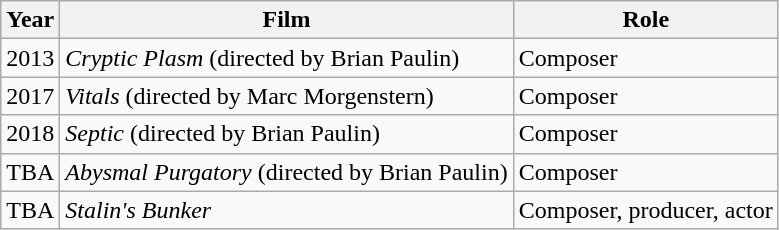<table class="wikitable sortable">
<tr>
<th>Year</th>
<th>Film</th>
<th>Role</th>
</tr>
<tr>
<td rowspan=>2013</td>
<td><em>Cryptic Plasm</em> (directed by Brian Paulin)</td>
<td>Composer</td>
</tr>
<tr>
<td rowspan=>2017</td>
<td><em>Vitals</em> (directed by Marc Morgenstern)</td>
<td>Composer</td>
</tr>
<tr>
<td rowspan=>2018</td>
<td><em>Septic</em> (directed by Brian Paulin)</td>
<td>Composer</td>
</tr>
<tr>
<td>TBA</td>
<td><em>Abysmal Purgatory</em> (directed by Brian Paulin)</td>
<td>Composer</td>
</tr>
<tr>
<td>TBA</td>
<td><em>Stalin's Bunker</em></td>
<td>Composer, producer, actor</td>
</tr>
</table>
